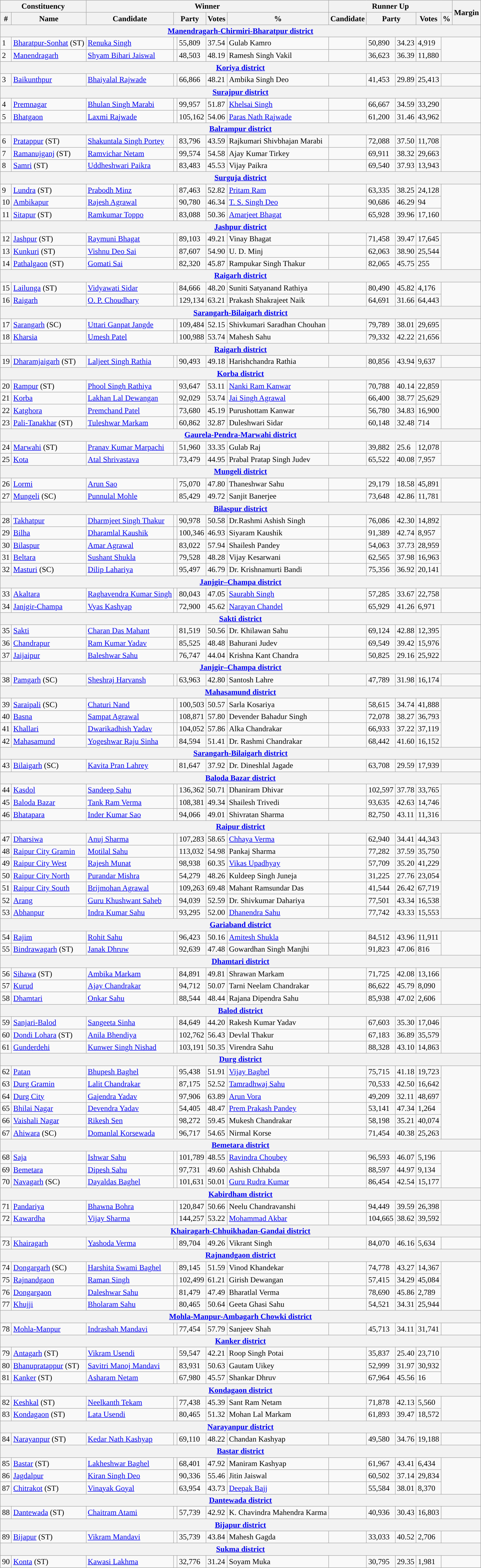<table class="wikitable sortable">
<tr>
<th colspan="2">Constituency</th>
<th colspan="5">Winner</th>
<th colspan="5">Runner Up</th>
<th rowspan="2" data-sort-type="number">Margin</th>
</tr>
<tr>
<th>#</th>
<th>Name</th>
<th>Candidate</th>
<th colspan="2">Party</th>
<th data-sort-type="number">Votes</th>
<th>%</th>
<th>Candidate</th>
<th colspan="2">Party</th>
<th data-sort-type="number">Votes</th>
<th>%</th>
</tr>
<tr>
<th colspan="13"><a href='#'>Manendragarh-Chirmiri-Bharatpur district</a></th>
</tr>
<tr>
<td>1</td>
<td><a href='#'>Bharatpur-Sonhat</a> (ST)</td>
<td><a href='#'>Renuka Singh</a></td>
<td></td>
<td>55,809</td>
<td>37.54</td>
<td>Gulab Kamro</td>
<td></td>
<td>50,890</td>
<td>34.23</td>
<td style="background:">4,919</td>
</tr>
<tr>
<td>2</td>
<td><a href='#'>Manendragarh</a></td>
<td><a href='#'>Shyam Bihari Jaiswal</a></td>
<td></td>
<td>48,503</td>
<td>48.19</td>
<td>Ramesh Singh Vakil</td>
<td></td>
<td>36,623</td>
<td>36.39</td>
<td style="background:">11,880</td>
</tr>
<tr>
<th colspan="13"><a href='#'>Koriya district</a></th>
</tr>
<tr>
<td>3</td>
<td><a href='#'>Baikunthpur</a></td>
<td><a href='#'>Bhaiyalal Rajwade</a></td>
<td></td>
<td>66,866</td>
<td>48.21</td>
<td>Ambika Singh Deo</td>
<td></td>
<td>41,453</td>
<td>29.89</td>
<td style="background:">25,413</td>
</tr>
<tr>
<th colspan="13"><a href='#'>Surajpur district</a></th>
</tr>
<tr>
<td>4</td>
<td><a href='#'>Premnagar</a></td>
<td><a href='#'>Bhulan Singh Marabi</a></td>
<td></td>
<td>99,957</td>
<td>51.87</td>
<td><a href='#'>Khelsai Singh</a></td>
<td></td>
<td>66,667</td>
<td>34.59</td>
<td style="background:">33,290</td>
</tr>
<tr>
<td>5</td>
<td><a href='#'>Bhatgaon</a></td>
<td><a href='#'>Laxmi Rajwade</a></td>
<td></td>
<td>105,162</td>
<td>54.06</td>
<td><a href='#'>Paras Nath Rajwade</a></td>
<td></td>
<td>61,200</td>
<td>31.46</td>
<td style="background:">43,962</td>
</tr>
<tr>
<th colspan="13"><a href='#'>Balrampur district</a></th>
</tr>
<tr>
<td>6</td>
<td><a href='#'>Pratappur</a> (ST)</td>
<td><a href='#'>Shakuntala Singh Portey</a></td>
<td></td>
<td>83,796</td>
<td>43.59</td>
<td>Rajkumari Shivbhajan Marabi</td>
<td></td>
<td>72,088</td>
<td>37.50</td>
<td style="background:">11,708</td>
</tr>
<tr>
<td>7</td>
<td><a href='#'>Ramanujganj</a> (ST)</td>
<td><a href='#'>Ramvichar Netam</a></td>
<td></td>
<td>99,574</td>
<td>54.58</td>
<td>Ajay Kumar Tirkey</td>
<td></td>
<td>69,911</td>
<td>38.32</td>
<td style="background:">29,663</td>
</tr>
<tr>
<td>8</td>
<td><a href='#'>Samri</a> (ST)</td>
<td><a href='#'>Uddheshwari Paikra</a></td>
<td></td>
<td>83,483</td>
<td>45.53</td>
<td>Vijay Paikra</td>
<td></td>
<td>69,540</td>
<td>37.93</td>
<td style="background:">13,943</td>
</tr>
<tr>
<th colspan="13"><a href='#'>Surguja district</a></th>
</tr>
<tr>
<td>9</td>
<td><a href='#'>Lundra</a> (ST)</td>
<td><a href='#'>Prabodh Minz</a></td>
<td></td>
<td>87,463</td>
<td>52.82</td>
<td><a href='#'>Pritam Ram</a></td>
<td></td>
<td>63,335</td>
<td>38.25</td>
<td style="background:">24,128</td>
</tr>
<tr>
<td>10</td>
<td><a href='#'>Ambikapur</a></td>
<td><a href='#'>Rajesh Agrawal</a></td>
<td></td>
<td>90,780</td>
<td>46.34</td>
<td><a href='#'>T. S. Singh Deo</a></td>
<td></td>
<td>90,686</td>
<td>46.29</td>
<td style="background:">94</td>
</tr>
<tr>
<td>11</td>
<td><a href='#'>Sitapur</a> (ST)</td>
<td><a href='#'>Ramkumar Toppo</a></td>
<td></td>
<td>83,088</td>
<td>50.36</td>
<td><a href='#'>Amarjeet Bhagat</a></td>
<td></td>
<td>65,928</td>
<td>39.96</td>
<td style="background:">17,160</td>
</tr>
<tr>
<th colspan="13"><a href='#'>Jashpur district</a></th>
</tr>
<tr>
<td>12</td>
<td><a href='#'>Jashpur</a> (ST)</td>
<td><a href='#'>Raymuni Bhagat</a></td>
<td></td>
<td>89,103</td>
<td>49.21</td>
<td>Vinay Bhagat</td>
<td></td>
<td>71,458</td>
<td>39.47</td>
<td style="background:">17,645</td>
</tr>
<tr>
<td>13</td>
<td><a href='#'>Kunkuri</a> (ST)</td>
<td><a href='#'>Vishnu Deo Sai</a></td>
<td></td>
<td>87,607</td>
<td>54.90</td>
<td>U. D. Minj</td>
<td></td>
<td>62,063</td>
<td>38.90</td>
<td style="background:">25,544</td>
</tr>
<tr>
<td>14</td>
<td><a href='#'>Pathalgaon</a> (ST)</td>
<td><a href='#'>Gomati Sai</a></td>
<td></td>
<td>82,320</td>
<td>45.87</td>
<td>Rampukar Singh Thakur</td>
<td></td>
<td>82,065</td>
<td>45.75</td>
<td style="background:">255</td>
</tr>
<tr>
<th colspan="13"><a href='#'>Raigarh district</a></th>
</tr>
<tr>
<td>15</td>
<td><a href='#'>Lailunga</a> (ST)</td>
<td><a href='#'>Vidyawati Sidar</a></td>
<td></td>
<td>84,666</td>
<td>48.20</td>
<td>Suniti Satyanand Rathiya</td>
<td></td>
<td>80,490</td>
<td>45.82</td>
<td style="background:">4,176</td>
</tr>
<tr>
<td>16</td>
<td><a href='#'>Raigarh</a></td>
<td><a href='#'>O. P. Choudhary</a></td>
<td></td>
<td>129,134</td>
<td>63.21</td>
<td>Prakash Shakrajeet Naik</td>
<td></td>
<td>64,691</td>
<td>31.66</td>
<td style="background:">64,443</td>
</tr>
<tr>
<th colspan="13"><a href='#'>Sarangarh-Bilaigarh district</a></th>
</tr>
<tr>
<td>17</td>
<td><a href='#'>Sarangarh</a> (SC)</td>
<td><a href='#'>Uttari Ganpat Jangde</a></td>
<td></td>
<td>109,484</td>
<td>52.15</td>
<td>Shivkumari Saradhan Chouhan</td>
<td></td>
<td>79,789</td>
<td>38.01</td>
<td style="background:">29,695</td>
</tr>
<tr>
<td>18</td>
<td><a href='#'>Kharsia</a></td>
<td><a href='#'>Umesh Patel</a></td>
<td></td>
<td>100,988</td>
<td>53.74</td>
<td>Mahesh Sahu</td>
<td></td>
<td>79,332</td>
<td>42.22</td>
<td style="background:">21,656</td>
</tr>
<tr>
<th colspan="13"><a href='#'>Raigarh district</a></th>
</tr>
<tr>
<td>19</td>
<td><a href='#'>Dharamjaigarh</a> (ST)</td>
<td><a href='#'>Laljeet Singh Rathia</a></td>
<td></td>
<td>90,493</td>
<td>49.18</td>
<td>Harishchandra Rathia</td>
<td></td>
<td>80,856</td>
<td>43.94</td>
<td style="background:">9,637</td>
</tr>
<tr>
<th colspan="13"><a href='#'>Korba district</a></th>
</tr>
<tr>
<td>20</td>
<td><a href='#'>Rampur</a> (ST)</td>
<td><a href='#'>Phool Singh Rathiya</a></td>
<td></td>
<td>93,647</td>
<td>53.11</td>
<td><a href='#'>Nanki Ram Kanwar</a></td>
<td></td>
<td>70,788</td>
<td>40.14</td>
<td style="background:">22,859</td>
</tr>
<tr>
<td>21</td>
<td><a href='#'>Korba</a></td>
<td><a href='#'>Lakhan Lal Dewangan</a></td>
<td></td>
<td>92,029</td>
<td>53.74</td>
<td><a href='#'>Jai Singh Agrawal</a></td>
<td></td>
<td>66,400</td>
<td>38.77</td>
<td style="background:">25,629</td>
</tr>
<tr>
<td>22</td>
<td><a href='#'>Katghora</a></td>
<td><a href='#'>Premchand Patel</a></td>
<td></td>
<td>73,680</td>
<td>45.19</td>
<td>Purushottam Kanwar</td>
<td></td>
<td>56,780</td>
<td>34.83</td>
<td style="background:">16,900</td>
</tr>
<tr>
<td>23</td>
<td><a href='#'>Pali-Tanakhar</a> (ST)</td>
<td><a href='#'>Tuleshwar Markam</a></td>
<td></td>
<td>60,862</td>
<td>32.87</td>
<td>Duleshwari Sidar</td>
<td></td>
<td>60,148</td>
<td>32.48</td>
<td style="background:">714</td>
</tr>
<tr>
<th colspan="13"><a href='#'>Gaurela-Pendra-Marwahi district</a></th>
</tr>
<tr>
<td>24</td>
<td><a href='#'>Marwahi</a> (ST)</td>
<td><a href='#'>Pranav Kumar Marpachi</a></td>
<td></td>
<td>51,960</td>
<td>33.35</td>
<td>Gulab Raj</td>
<td></td>
<td>39,882</td>
<td>25.6</td>
<td style="background:">12,078</td>
</tr>
<tr>
<td>25</td>
<td><a href='#'>Kota</a></td>
<td><a href='#'>Atal Shrivastava</a></td>
<td></td>
<td>73,479</td>
<td>44.95</td>
<td>Prabal Pratap Singh Judev</td>
<td></td>
<td>65,522</td>
<td>40.08</td>
<td style="background:">7,957</td>
</tr>
<tr>
<th colspan="13"><a href='#'>Mungeli district</a></th>
</tr>
<tr>
<td>26</td>
<td><a href='#'>Lormi</a></td>
<td><a href='#'>Arun Sao</a></td>
<td></td>
<td>75,070</td>
<td>47.80</td>
<td>Thaneshwar Sahu</td>
<td></td>
<td>29,179</td>
<td>18.58</td>
<td style="background:">45,891</td>
</tr>
<tr>
<td>27</td>
<td><a href='#'>Mungeli</a> (SC)</td>
<td><a href='#'>Punnulal Mohle</a></td>
<td></td>
<td>85,429</td>
<td>49.72</td>
<td>Sanjit Banerjee</td>
<td></td>
<td>73,648</td>
<td>42.86</td>
<td style="background:">11,781</td>
</tr>
<tr>
<th colspan="13"><a href='#'>Bilaspur district</a></th>
</tr>
<tr>
<td>28</td>
<td><a href='#'>Takhatpur</a></td>
<td><a href='#'>Dharmjeet Singh Thakur</a></td>
<td></td>
<td>90,978</td>
<td>50.58</td>
<td>Dr.Rashmi Ashish Singh</td>
<td></td>
<td>76,086</td>
<td>42.30</td>
<td style="background:">14,892</td>
</tr>
<tr>
<td>29</td>
<td><a href='#'>Bilha</a></td>
<td><a href='#'>Dharamlal Kaushik</a></td>
<td></td>
<td>100,346</td>
<td>46.93</td>
<td>Siyaram Kaushik</td>
<td></td>
<td>91,389</td>
<td>42.74</td>
<td style="background:">8,957</td>
</tr>
<tr>
<td>30</td>
<td><a href='#'>Bilaspur</a></td>
<td><a href='#'>Amar Agrawal</a></td>
<td></td>
<td>83,022</td>
<td>57.94</td>
<td>Shailesh Pandey</td>
<td></td>
<td>54,063</td>
<td>37.73</td>
<td style="background:">28,959</td>
</tr>
<tr>
<td>31</td>
<td><a href='#'>Beltara</a></td>
<td><a href='#'>Sushant Shukla</a></td>
<td></td>
<td>79,528</td>
<td>48.28</td>
<td>Vijay Kesarwani</td>
<td></td>
<td>62,565</td>
<td>37.98</td>
<td style="background:">16,963</td>
</tr>
<tr>
<td>32</td>
<td><a href='#'>Masturi</a> (SC)</td>
<td><a href='#'>Dilip Lahariya</a></td>
<td></td>
<td>95,497</td>
<td>46.79</td>
<td>Dr. Krishnamurti Bandi</td>
<td></td>
<td>75,356</td>
<td>36.92</td>
<td style="background:">20,141</td>
</tr>
<tr>
<th colspan="13"><a href='#'>Janjgir–Champa district</a></th>
</tr>
<tr>
<td>33</td>
<td><a href='#'>Akaltara</a></td>
<td><a href='#'>Raghavendra Kumar Singh</a></td>
<td></td>
<td>80,043</td>
<td>47.05</td>
<td><a href='#'>Saurabh Singh</a></td>
<td></td>
<td>57,285</td>
<td>33.67</td>
<td style="background:">22,758</td>
</tr>
<tr>
<td>34</td>
<td><a href='#'>Janjgir-Champa</a></td>
<td><a href='#'>Vyas Kashyap</a></td>
<td></td>
<td>72,900</td>
<td>45.62</td>
<td><a href='#'>Narayan Chandel</a></td>
<td></td>
<td>65,929</td>
<td>41.26</td>
<td style="background:">6,971</td>
</tr>
<tr>
<th colspan="13"><a href='#'>Sakti district</a></th>
</tr>
<tr>
<td>35</td>
<td><a href='#'>Sakti</a></td>
<td><a href='#'>Charan Das Mahant</a></td>
<td></td>
<td>81,519</td>
<td>50.56</td>
<td>Dr. Khilawan Sahu</td>
<td></td>
<td>69,124</td>
<td>42.88</td>
<td style="background:">12,395</td>
</tr>
<tr>
<td>36</td>
<td><a href='#'>Chandrapur</a></td>
<td><a href='#'>Ram Kumar Yadav</a></td>
<td></td>
<td>85,525</td>
<td>48.48</td>
<td>Bahurani Judev</td>
<td></td>
<td>69,549</td>
<td>39.42</td>
<td style="background:">15,976</td>
</tr>
<tr>
<td>37</td>
<td><a href='#'>Jaijaipur</a></td>
<td><a href='#'>Baleshwar Sahu</a></td>
<td></td>
<td>76,747</td>
<td>44.04</td>
<td>Krishna Kant Chandra</td>
<td></td>
<td>50,825</td>
<td>29.16</td>
<td style="background:">25,922</td>
</tr>
<tr>
<th colspan="13"><a href='#'>Janjgir–Champa district</a></th>
</tr>
<tr>
<td>38</td>
<td><a href='#'>Pamgarh</a> (SC)</td>
<td><a href='#'>Sheshraj Harvansh</a></td>
<td></td>
<td>63,963</td>
<td>42.80</td>
<td>Santosh Lahre</td>
<td></td>
<td>47,789</td>
<td>31.98</td>
<td style="background:">16,174</td>
</tr>
<tr>
<th colspan="13"><a href='#'>Mahasamund district</a></th>
</tr>
<tr>
<td>39</td>
<td><a href='#'>Saraipali</a> (SC)</td>
<td><a href='#'>Chaturi Nand</a></td>
<td></td>
<td>100,503</td>
<td>50.57</td>
<td>Sarla Kosariya</td>
<td></td>
<td>58,615</td>
<td>34.74</td>
<td style="background:">41,888</td>
</tr>
<tr>
<td>40</td>
<td><a href='#'>Basna</a></td>
<td><a href='#'>Sampat Agrawal</a></td>
<td></td>
<td>108,871</td>
<td>57.80</td>
<td>Devender Bahadur Singh</td>
<td></td>
<td>72,078</td>
<td>38.27</td>
<td style="background:">36,793</td>
</tr>
<tr>
<td>41</td>
<td><a href='#'>Khallari</a></td>
<td><a href='#'>Dwarikadhish Yadav</a></td>
<td></td>
<td>104,052</td>
<td>57.86</td>
<td>Alka Chandrakar</td>
<td></td>
<td>66,933</td>
<td>37.22</td>
<td style="background:">37,119</td>
</tr>
<tr>
<td>42</td>
<td><a href='#'>Mahasamund</a></td>
<td><a href='#'>Yogeshwar Raju Sinha</a></td>
<td></td>
<td>84,594</td>
<td>51.41</td>
<td>Dr. Rashmi Chandrakar</td>
<td></td>
<td>68,442</td>
<td>41.60</td>
<td style="background:">16,152</td>
</tr>
<tr>
<th colspan="13"><a href='#'>Sarangarh-Bilaigarh district</a></th>
</tr>
<tr>
<td>43</td>
<td><a href='#'>Bilaigarh</a> (SC)</td>
<td><a href='#'>Kavita Pran Lahrey</a></td>
<td></td>
<td>81,647</td>
<td>37.92</td>
<td>Dr. Dineshlal Jagade</td>
<td></td>
<td>63,708</td>
<td>29.59</td>
<td style="background:">17,939</td>
</tr>
<tr>
<th colspan="13"><a href='#'>Baloda Bazar district</a></th>
</tr>
<tr>
<td>44</td>
<td><a href='#'>Kasdol</a></td>
<td><a href='#'>Sandeep Sahu</a></td>
<td></td>
<td>136,362</td>
<td>50.71</td>
<td>Dhaniram Dhivar</td>
<td></td>
<td>102,597</td>
<td>37.78</td>
<td style="background:">33,765</td>
</tr>
<tr>
<td>45</td>
<td><a href='#'>Baloda Bazar</a></td>
<td><a href='#'>Tank Ram Verma</a></td>
<td></td>
<td>108,381</td>
<td>49.34</td>
<td>Shailesh Trivedi</td>
<td></td>
<td>93,635</td>
<td>42.63</td>
<td style="background:">14,746</td>
</tr>
<tr>
<td>46</td>
<td><a href='#'>Bhatapara</a></td>
<td><a href='#'>Inder Kumar Sao</a></td>
<td></td>
<td>94,066</td>
<td>49.01</td>
<td>Shivratan Sharma</td>
<td></td>
<td>82,750</td>
<td>43.11</td>
<td style="background:">11,316</td>
</tr>
<tr>
<th colspan="13"><a href='#'>Raipur district</a></th>
</tr>
<tr>
<td>47</td>
<td><a href='#'>Dharsiwa</a></td>
<td><a href='#'>Anuj Sharma</a></td>
<td></td>
<td>107,283</td>
<td>58.65</td>
<td><a href='#'>Chhaya Verma</a></td>
<td></td>
<td>62,940</td>
<td>34.41</td>
<td style="background:">44,343</td>
</tr>
<tr>
<td>48</td>
<td><a href='#'>Raipur City Gramin</a></td>
<td><a href='#'>Motilal Sahu</a></td>
<td></td>
<td>113,032</td>
<td>54.98</td>
<td>Pankaj Sharma</td>
<td></td>
<td>77,282</td>
<td>37.59</td>
<td style="background:">35,750</td>
</tr>
<tr>
<td>49</td>
<td><a href='#'>Raipur City West</a></td>
<td><a href='#'>Rajesh Munat</a></td>
<td></td>
<td>98,938</td>
<td>60.35</td>
<td><a href='#'>Vikas Upadhyay</a></td>
<td></td>
<td>57,709</td>
<td>35.20</td>
<td style="background:">41,229</td>
</tr>
<tr>
<td>50</td>
<td><a href='#'>Raipur City North</a></td>
<td><a href='#'>Purandar Mishra</a></td>
<td></td>
<td>54,279</td>
<td>48.26</td>
<td>Kuldeep Singh Juneja</td>
<td></td>
<td>31,225</td>
<td>27.76</td>
<td style="background:">23,054</td>
</tr>
<tr>
<td>51</td>
<td><a href='#'>Raipur City South</a></td>
<td><a href='#'>Brijmohan Agrawal</a></td>
<td></td>
<td>109,263</td>
<td>69.48</td>
<td>Mahant Ramsundar Das</td>
<td></td>
<td>41,544</td>
<td>26.42</td>
<td style="background:">67,719</td>
</tr>
<tr>
<td>52</td>
<td><a href='#'>Arang</a></td>
<td><a href='#'>Guru Khushwant Saheb</a></td>
<td></td>
<td>94,039</td>
<td>52.59</td>
<td>Dr. Shivkumar Dahariya</td>
<td></td>
<td>77,501</td>
<td>43.34</td>
<td style="background:">16,538</td>
</tr>
<tr>
<td>53</td>
<td><a href='#'>Abhanpur</a></td>
<td><a href='#'>Indra Kumar Sahu</a></td>
<td></td>
<td>93,295</td>
<td>52.00</td>
<td><a href='#'>Dhanendra Sahu</a></td>
<td></td>
<td>77,742</td>
<td>43.33</td>
<td style="background:">15,553</td>
</tr>
<tr>
<th colspan="13"><a href='#'>Gariaband district</a></th>
</tr>
<tr>
<td>54</td>
<td><a href='#'>Rajim</a></td>
<td><a href='#'>Rohit Sahu</a></td>
<td></td>
<td>96,423</td>
<td>50.16</td>
<td><a href='#'>Amitesh Shukla</a></td>
<td></td>
<td>84,512</td>
<td>43.96</td>
<td style="background:">11,911</td>
</tr>
<tr>
<td>55</td>
<td><a href='#'>Bindrawagarh</a> (ST)</td>
<td><a href='#'>Janak Dhruw</a></td>
<td></td>
<td>92,639</td>
<td>47.48</td>
<td>Gowardhan Singh Manjhi</td>
<td></td>
<td>91,823</td>
<td>47.06</td>
<td style="background:">816</td>
</tr>
<tr>
<th colspan="13"><a href='#'>Dhamtari district</a></th>
</tr>
<tr>
<td>56</td>
<td><a href='#'>Sihawa</a> (ST)</td>
<td><a href='#'>Ambika Markam</a></td>
<td></td>
<td>84,891</td>
<td>49.81</td>
<td>Shrawan Markam</td>
<td></td>
<td>71,725</td>
<td>42.08</td>
<td style="background:">13,166</td>
</tr>
<tr>
<td>57</td>
<td><a href='#'>Kurud</a></td>
<td><a href='#'>Ajay Chandrakar</a></td>
<td></td>
<td>94,712</td>
<td>50.07</td>
<td>Tarni Neelam Chandrakar</td>
<td></td>
<td>86,622</td>
<td>45.79</td>
<td style="background:">8,090</td>
</tr>
<tr>
<td>58</td>
<td><a href='#'>Dhamtari</a></td>
<td><a href='#'>Onkar Sahu</a></td>
<td></td>
<td>88,544</td>
<td>48.44</td>
<td>Rajana Dipendra Sahu</td>
<td></td>
<td>85,938</td>
<td>47.02</td>
<td style="background:">2,606</td>
</tr>
<tr>
<th colspan="13"><a href='#'>Balod district</a></th>
</tr>
<tr>
<td>59</td>
<td><a href='#'>Sanjari-Balod</a></td>
<td><a href='#'>Sangeeta Sinha</a></td>
<td></td>
<td>84,649</td>
<td>44.20</td>
<td>Rakesh Kumar Yadav</td>
<td></td>
<td>67,603</td>
<td>35.30</td>
<td style="background:">17,046</td>
</tr>
<tr>
<td>60</td>
<td><a href='#'>Dondi Lohara</a> (ST)</td>
<td><a href='#'>Anila Bhendiya</a></td>
<td></td>
<td>102,762</td>
<td>56.43</td>
<td>Devlal Thakur</td>
<td></td>
<td>67,183</td>
<td>36.89</td>
<td style="background:">35,579</td>
</tr>
<tr>
<td>61</td>
<td><a href='#'>Gunderdehi</a></td>
<td><a href='#'>Kunwer Singh Nishad</a></td>
<td></td>
<td>103,191</td>
<td>50.35</td>
<td>Virendra Sahu</td>
<td></td>
<td>88,328</td>
<td>43.10</td>
<td style="background:">14,863</td>
</tr>
<tr>
<th colspan="13"><a href='#'>Durg district</a></th>
</tr>
<tr>
<td>62</td>
<td><a href='#'>Patan</a></td>
<td><a href='#'>Bhupesh Baghel</a></td>
<td></td>
<td>95,438</td>
<td>51.91</td>
<td><a href='#'>Vijay Baghel</a></td>
<td></td>
<td>75,715</td>
<td>41.18</td>
<td style="background:">19,723</td>
</tr>
<tr>
<td>63</td>
<td><a href='#'>Durg Gramin</a></td>
<td><a href='#'>Lalit Chandrakar</a></td>
<td></td>
<td>87,175</td>
<td>52.52</td>
<td><a href='#'>Tamradhwaj Sahu</a></td>
<td></td>
<td>70,533</td>
<td>42.50</td>
<td style="background:">16,642</td>
</tr>
<tr>
<td>64</td>
<td><a href='#'>Durg City</a></td>
<td><a href='#'>Gajendra Yadav</a></td>
<td></td>
<td>97,906</td>
<td>63.89</td>
<td><a href='#'>Arun Vora</a></td>
<td></td>
<td>49,209</td>
<td>32.11</td>
<td style="background:">48,697</td>
</tr>
<tr>
<td>65</td>
<td><a href='#'>Bhilai Nagar</a></td>
<td><a href='#'>Devendra Yadav</a></td>
<td></td>
<td>54,405</td>
<td>48.47</td>
<td><a href='#'>Prem Prakash Pandey</a></td>
<td></td>
<td>53,141</td>
<td>47.34</td>
<td style="background:">1,264</td>
</tr>
<tr>
<td>66</td>
<td><a href='#'>Vaishali Nagar</a></td>
<td><a href='#'>Rikesh Sen</a></td>
<td></td>
<td>98,272</td>
<td>59.45</td>
<td>Mukesh Chandrakar</td>
<td></td>
<td>58,198</td>
<td>35.21</td>
<td style="background:">40,074</td>
</tr>
<tr>
<td>67</td>
<td><a href='#'>Ahiwara</a> (SC)</td>
<td><a href='#'>Domanlal Korsewada</a></td>
<td></td>
<td>96,717</td>
<td>54.65</td>
<td>Nirmal Korse</td>
<td></td>
<td>71,454</td>
<td>40.38</td>
<td style="background:">25,263</td>
</tr>
<tr>
<th colspan="13"><a href='#'>Bemetara district</a></th>
</tr>
<tr>
<td>68</td>
<td><a href='#'>Saja</a></td>
<td><a href='#'>Ishwar Sahu</a></td>
<td></td>
<td>101,789</td>
<td>48.55</td>
<td><a href='#'>Ravindra Choubey</a></td>
<td></td>
<td>96,593</td>
<td>46.07</td>
<td style="background:">5,196</td>
</tr>
<tr>
<td>69</td>
<td><a href='#'>Bemetara</a></td>
<td><a href='#'>Dipesh Sahu</a></td>
<td></td>
<td>97,731</td>
<td>49.60</td>
<td>Ashish Chhabda</td>
<td></td>
<td>88,597</td>
<td>44.97</td>
<td style="background:">9,134</td>
</tr>
<tr>
<td>70</td>
<td><a href='#'>Navagarh</a> (SC)</td>
<td><a href='#'>Dayaldas Baghel</a></td>
<td></td>
<td>101,631</td>
<td>50.01</td>
<td><a href='#'>Guru Rudra Kumar</a></td>
<td></td>
<td>86,454</td>
<td>42.54</td>
<td style="background:">15,177</td>
</tr>
<tr>
<th colspan="13"><a href='#'>Kabirdham district</a></th>
</tr>
<tr>
<td>71</td>
<td><a href='#'>Pandariya</a></td>
<td><a href='#'>Bhawna Bohra</a></td>
<td></td>
<td>120,847</td>
<td>50.66</td>
<td>Neelu Chandravanshi</td>
<td></td>
<td>94,449</td>
<td>39.59</td>
<td style="background:">26,398</td>
</tr>
<tr>
<td>72</td>
<td><a href='#'>Kawardha</a></td>
<td><a href='#'>Vijay Sharma</a></td>
<td></td>
<td>144,257</td>
<td>53.22</td>
<td><a href='#'>Mohammad Akbar</a></td>
<td></td>
<td>104,665</td>
<td>38.62</td>
<td style="background:">39,592</td>
</tr>
<tr>
<th colspan="13"><a href='#'>Khairagarh-Chhuikhadan-Gandai district</a></th>
</tr>
<tr>
<td>73</td>
<td><a href='#'>Khairagarh</a></td>
<td><a href='#'>Yashoda Verma</a></td>
<td></td>
<td>89,704</td>
<td>49.26</td>
<td>Vikrant Singh</td>
<td></td>
<td>84,070</td>
<td>46.16</td>
<td style="background:">5,634</td>
</tr>
<tr>
<th colspan="13"><a href='#'>Rajnandgaon district</a></th>
</tr>
<tr>
<td>74</td>
<td><a href='#'>Dongargarh</a> (SC)</td>
<td><a href='#'>Harshita Swami Baghel</a></td>
<td></td>
<td>89,145</td>
<td>51.59</td>
<td>Vinod Khandekar</td>
<td></td>
<td>74,778</td>
<td>43.27</td>
<td style="background:">14,367</td>
</tr>
<tr>
<td>75</td>
<td><a href='#'>Rajnandgaon</a></td>
<td><a href='#'>Raman Singh</a></td>
<td></td>
<td>102,499</td>
<td>61.21</td>
<td>Girish Dewangan</td>
<td></td>
<td>57,415</td>
<td>34.29</td>
<td style="background:">45,084</td>
</tr>
<tr>
<td>76</td>
<td><a href='#'>Dongargaon</a></td>
<td><a href='#'>Daleshwar Sahu</a></td>
<td></td>
<td>81,479</td>
<td>47.49</td>
<td>Bharatlal Verma</td>
<td></td>
<td>78,690</td>
<td>45.86</td>
<td style="background:">2,789</td>
</tr>
<tr>
<td>77</td>
<td><a href='#'>Khujji</a></td>
<td><a href='#'>Bholaram Sahu</a></td>
<td></td>
<td>80,465</td>
<td>50.64</td>
<td>Geeta Ghasi Sahu</td>
<td></td>
<td>54,521</td>
<td>34.31</td>
<td style="background:">25,944</td>
</tr>
<tr>
<th colspan="13"><a href='#'>Mohla-Manpur-Ambagarh Chowki district</a></th>
</tr>
<tr>
<td>78</td>
<td><a href='#'>Mohla-Manpur</a></td>
<td><a href='#'>Indrashah Mandavi</a></td>
<td></td>
<td>77,454</td>
<td>57.79</td>
<td>Sanjeev Shah</td>
<td></td>
<td>45,713</td>
<td>34.11</td>
<td style="background:">31,741</td>
</tr>
<tr>
<th colspan="13"><a href='#'>Kanker district</a></th>
</tr>
<tr>
<td>79</td>
<td><a href='#'>Antagarh</a> (ST)</td>
<td><a href='#'>Vikram Usendi</a></td>
<td></td>
<td>59,547</td>
<td>42.21</td>
<td>Roop Singh Potai</td>
<td></td>
<td>35,837</td>
<td>25.40</td>
<td style="background:">23,710</td>
</tr>
<tr>
<td>80</td>
<td><a href='#'>Bhanupratappur</a> (ST)</td>
<td><a href='#'>Savitri Manoj Mandavi</a></td>
<td></td>
<td>83,931</td>
<td>50.63</td>
<td>Gautam Uikey</td>
<td></td>
<td>52,999</td>
<td>31.97</td>
<td style="background:">30,932</td>
</tr>
<tr>
<td>81</td>
<td><a href='#'>Kanker</a> (ST)</td>
<td><a href='#'>Asharam Netam</a></td>
<td></td>
<td>67,980</td>
<td>45.57</td>
<td>Shankar Dhruv</td>
<td></td>
<td>67,964</td>
<td>45.56</td>
<td style="background:">16</td>
</tr>
<tr>
<th colspan="13"><a href='#'>Kondagaon district</a></th>
</tr>
<tr>
<td>82</td>
<td><a href='#'>Keshkal</a> (ST)</td>
<td><a href='#'>Neelkanth Tekam</a></td>
<td></td>
<td>77,438</td>
<td>45.39</td>
<td>Sant Ram Netam</td>
<td></td>
<td>71,878</td>
<td>42.13</td>
<td style="background:">5,560</td>
</tr>
<tr>
<td>83</td>
<td><a href='#'>Kondagaon</a> (ST)</td>
<td><a href='#'>Lata Usendi</a></td>
<td></td>
<td>80,465</td>
<td>51.32</td>
<td>Mohan Lal Markam</td>
<td></td>
<td>61,893</td>
<td>39.47</td>
<td style="background:">18,572</td>
</tr>
<tr>
<th colspan="13"><a href='#'>Narayanpur district</a></th>
</tr>
<tr>
<td>84</td>
<td><a href='#'>Narayanpur</a> (ST)</td>
<td><a href='#'>Kedar Nath Kashyap</a></td>
<td></td>
<td>69,110</td>
<td>48.22</td>
<td>Chandan Kashyap</td>
<td></td>
<td>49,580</td>
<td>34.76</td>
<td style="background:">19,188</td>
</tr>
<tr>
<th colspan="13"><a href='#'>Bastar district</a></th>
</tr>
<tr>
<td>85</td>
<td><a href='#'>Bastar</a> (ST)</td>
<td><a href='#'>Lakheshwar Baghel</a></td>
<td></td>
<td>68,401</td>
<td>47.92</td>
<td>Maniram Kashyap</td>
<td></td>
<td>61,967</td>
<td>43.41</td>
<td style="background:">6,434</td>
</tr>
<tr>
<td>86</td>
<td><a href='#'>Jagdalpur</a></td>
<td><a href='#'>Kiran Singh Deo</a></td>
<td></td>
<td>90,336</td>
<td>55.46</td>
<td>Jitin Jaiswal</td>
<td></td>
<td>60,502</td>
<td>37.14</td>
<td style="background:">29,834</td>
</tr>
<tr>
<td>87</td>
<td><a href='#'>Chitrakot</a> (ST)</td>
<td><a href='#'>Vinayak Goyal</a></td>
<td></td>
<td>63,954</td>
<td>43.73</td>
<td><a href='#'>Deepak Bajj</a></td>
<td></td>
<td>55,584</td>
<td>38.01</td>
<td style="background:">8,370</td>
</tr>
<tr>
<th colspan="13"><a href='#'>Dantewada district</a></th>
</tr>
<tr>
<td>88</td>
<td><a href='#'>Dantewada</a> (ST)</td>
<td><a href='#'>Chaitram Atami</a></td>
<td></td>
<td>57,739</td>
<td>42.92</td>
<td>K. Chavindra Mahendra Karma</td>
<td></td>
<td>40,936</td>
<td>30.43</td>
<td style="background:">16,803</td>
</tr>
<tr>
<th colspan="13"><a href='#'>Bijapur district</a></th>
</tr>
<tr>
<td>89</td>
<td><a href='#'>Bijapur</a> (ST)</td>
<td><a href='#'>Vikram Mandavi</a></td>
<td></td>
<td>35,739</td>
<td>43.84</td>
<td>Mahesh Gagda</td>
<td></td>
<td>33,033</td>
<td>40.52</td>
<td style="background:">2,706</td>
</tr>
<tr>
<th colspan="13"><a href='#'>Sukma district</a></th>
</tr>
<tr>
<td>90</td>
<td><a href='#'>Konta</a> (ST)</td>
<td><a href='#'>Kawasi Lakhma</a></td>
<td></td>
<td>32,776</td>
<td>31.24</td>
<td>Soyam Muka</td>
<td></td>
<td>30,795</td>
<td>29.35</td>
<td style="background:">1,981</td>
</tr>
</table>
